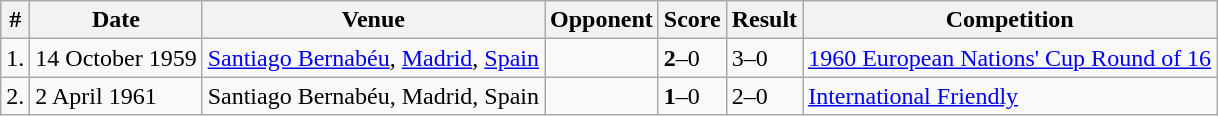<table class="wikitable" style="font-size:100%">
<tr>
<th>#</th>
<th>Date</th>
<th>Venue</th>
<th>Opponent</th>
<th>Score</th>
<th>Result</th>
<th>Competition</th>
</tr>
<tr>
<td>1.</td>
<td>14 October 1959</td>
<td><a href='#'>Santiago Bernabéu</a>, <a href='#'>Madrid</a>, <a href='#'>Spain</a></td>
<td></td>
<td><strong>2</strong>–0</td>
<td>3–0</td>
<td><a href='#'>1960 European Nations' Cup Round of 16</a></td>
</tr>
<tr>
<td>2.</td>
<td>2 April 1961</td>
<td Santiago Bernabéu Stadium>Santiago Bernabéu, Madrid, Spain</td>
<td></td>
<td><strong>1</strong>–0</td>
<td>2–0</td>
<td><a href='#'>International Friendly</a></td>
</tr>
</table>
